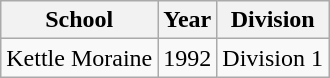<table class="wikitable">
<tr>
<th>School</th>
<th>Year</th>
<th>Division</th>
</tr>
<tr>
<td>Kettle Moraine</td>
<td>1992</td>
<td>Division 1</td>
</tr>
</table>
